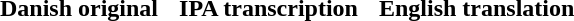<table cellpadding="6">
<tr>
<th>Danish original</th>
<th>IPA transcription</th>
<th>English translation<br></th>
</tr>
<tr style="vertical-align:top; white-space:nowrap;">
<td></td>
<td></td>
<td></td>
</tr>
</table>
